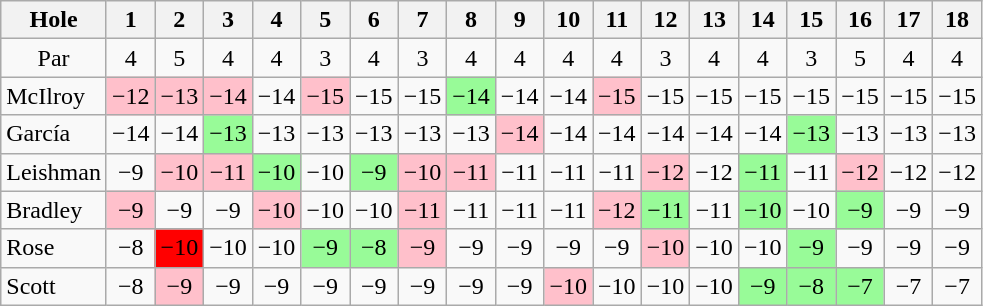<table class="wikitable" style="text-align:center">
<tr>
<th>Hole</th>
<th>1</th>
<th>2</th>
<th>3</th>
<th>4</th>
<th>5</th>
<th>6</th>
<th>7</th>
<th>8</th>
<th>9</th>
<th>10</th>
<th>11</th>
<th>12</th>
<th>13</th>
<th>14</th>
<th>15</th>
<th>16</th>
<th>17</th>
<th>18</th>
</tr>
<tr>
<td>Par</td>
<td>4</td>
<td>5</td>
<td>4</td>
<td>4</td>
<td>3</td>
<td>4</td>
<td>3</td>
<td>4</td>
<td>4</td>
<td>4</td>
<td>4</td>
<td>3</td>
<td>4</td>
<td>4</td>
<td>3</td>
<td>5</td>
<td>4</td>
<td>4</td>
</tr>
<tr>
<td align=left> McIlroy</td>
<td style="background: Pink;">−12</td>
<td style="background: Pink;">−13</td>
<td style="background: Pink;">−14</td>
<td>−14</td>
<td style="background: Pink;">−15</td>
<td>−15</td>
<td>−15</td>
<td style="background: PaleGreen;">−14</td>
<td>−14</td>
<td>−14</td>
<td style="background: Pink;">−15</td>
<td>−15</td>
<td>−15</td>
<td>−15</td>
<td>−15</td>
<td>−15</td>
<td>−15</td>
<td>−15</td>
</tr>
<tr>
<td align=left> García</td>
<td>−14</td>
<td>−14</td>
<td style="background: PaleGreen;">−13</td>
<td>−13</td>
<td>−13</td>
<td>−13</td>
<td>−13</td>
<td>−13</td>
<td style="background: Pink;">−14</td>
<td>−14</td>
<td>−14</td>
<td>−14</td>
<td>−14</td>
<td>−14</td>
<td style="background: PaleGreen;">−13</td>
<td>−13</td>
<td>−13</td>
<td>−13</td>
</tr>
<tr>
<td align=left> Leishman</td>
<td>−9</td>
<td style="background: Pink;">−10</td>
<td style="background: Pink;">−11</td>
<td style="background: PaleGreen;">−10</td>
<td>−10</td>
<td style="background: PaleGreen;">−9</td>
<td style="background: Pink;">−10</td>
<td style="background: Pink;">−11</td>
<td>−11</td>
<td>−11</td>
<td>−11</td>
<td style="background: Pink;">−12</td>
<td>−12</td>
<td style="background: PaleGreen;">−11</td>
<td>−11</td>
<td style="background: Pink;">−12</td>
<td>−12</td>
<td>−12</td>
</tr>
<tr>
<td align=left> Bradley</td>
<td style="background: Pink;">−9</td>
<td>−9</td>
<td>−9</td>
<td style="background: Pink;">−10</td>
<td>−10</td>
<td>−10</td>
<td style="background: Pink;">−11</td>
<td>−11</td>
<td>−11</td>
<td>−11</td>
<td style="background: Pink;">−12</td>
<td style="background: PaleGreen;">−11</td>
<td>−11</td>
<td style="background: PaleGreen;">−10</td>
<td>−10</td>
<td style="background: PaleGreen;">−9</td>
<td>−9</td>
<td>−9</td>
</tr>
<tr>
<td align=left> Rose</td>
<td>−8</td>
<td style="background: Red;">−10</td>
<td>−10</td>
<td>−10</td>
<td style="background: PaleGreen;">−9</td>
<td style="background: PaleGreen;">−8</td>
<td style="background: Pink;">−9</td>
<td>−9</td>
<td>−9</td>
<td>−9</td>
<td>−9</td>
<td style="background: Pink;">−10</td>
<td>−10</td>
<td>−10</td>
<td style="background: PaleGreen;">−9</td>
<td>−9</td>
<td>−9</td>
<td>−9</td>
</tr>
<tr>
<td align=left> Scott</td>
<td>−8</td>
<td style="background: Pink;">−9</td>
<td>−9</td>
<td>−9</td>
<td>−9</td>
<td>−9</td>
<td>−9</td>
<td>−9</td>
<td>−9</td>
<td style="background: Pink;">−10</td>
<td>−10</td>
<td>−10</td>
<td>−10</td>
<td style="background: PaleGreen;">−9</td>
<td style="background: PaleGreen;">−8</td>
<td style="background: PaleGreen;">−7</td>
<td>−7</td>
<td>−7</td>
</tr>
</table>
